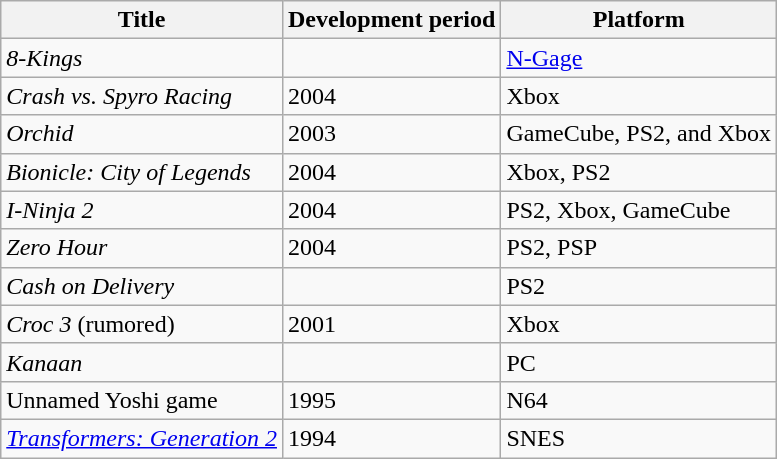<table class="wikitable sortable">
<tr>
<th>Title</th>
<th>Development period</th>
<th>Platform</th>
</tr>
<tr>
<td><em>8-Kings</em></td>
<td></td>
<td><a href='#'>N-Gage</a></td>
</tr>
<tr>
<td><em>Crash vs. Spyro Racing</em></td>
<td>2004</td>
<td>Xbox</td>
</tr>
<tr>
<td><em>Orchid</em></td>
<td>2003</td>
<td>GameCube, PS2, and Xbox</td>
</tr>
<tr>
<td><em>Bionicle: City of Legends</em></td>
<td>2004</td>
<td>Xbox, PS2</td>
</tr>
<tr>
<td><em>I-Ninja 2</em></td>
<td>2004</td>
<td>PS2, Xbox, GameCube</td>
</tr>
<tr>
<td><em>Zero Hour</em></td>
<td>2004</td>
<td>PS2, PSP</td>
</tr>
<tr>
<td><em>Cash on Delivery</em></td>
<td></td>
<td>PS2</td>
</tr>
<tr>
<td><em>Croc 3</em> (rumored)</td>
<td>2001</td>
<td>Xbox</td>
</tr>
<tr>
<td><em>Kanaan</em></td>
<td></td>
<td>PC</td>
</tr>
<tr>
<td>Unnamed Yoshi game</td>
<td>1995</td>
<td>N64</td>
</tr>
<tr>
<td><em><a href='#'>Transformers: Generation 2</a></em></td>
<td>1994</td>
<td>SNES</td>
</tr>
</table>
